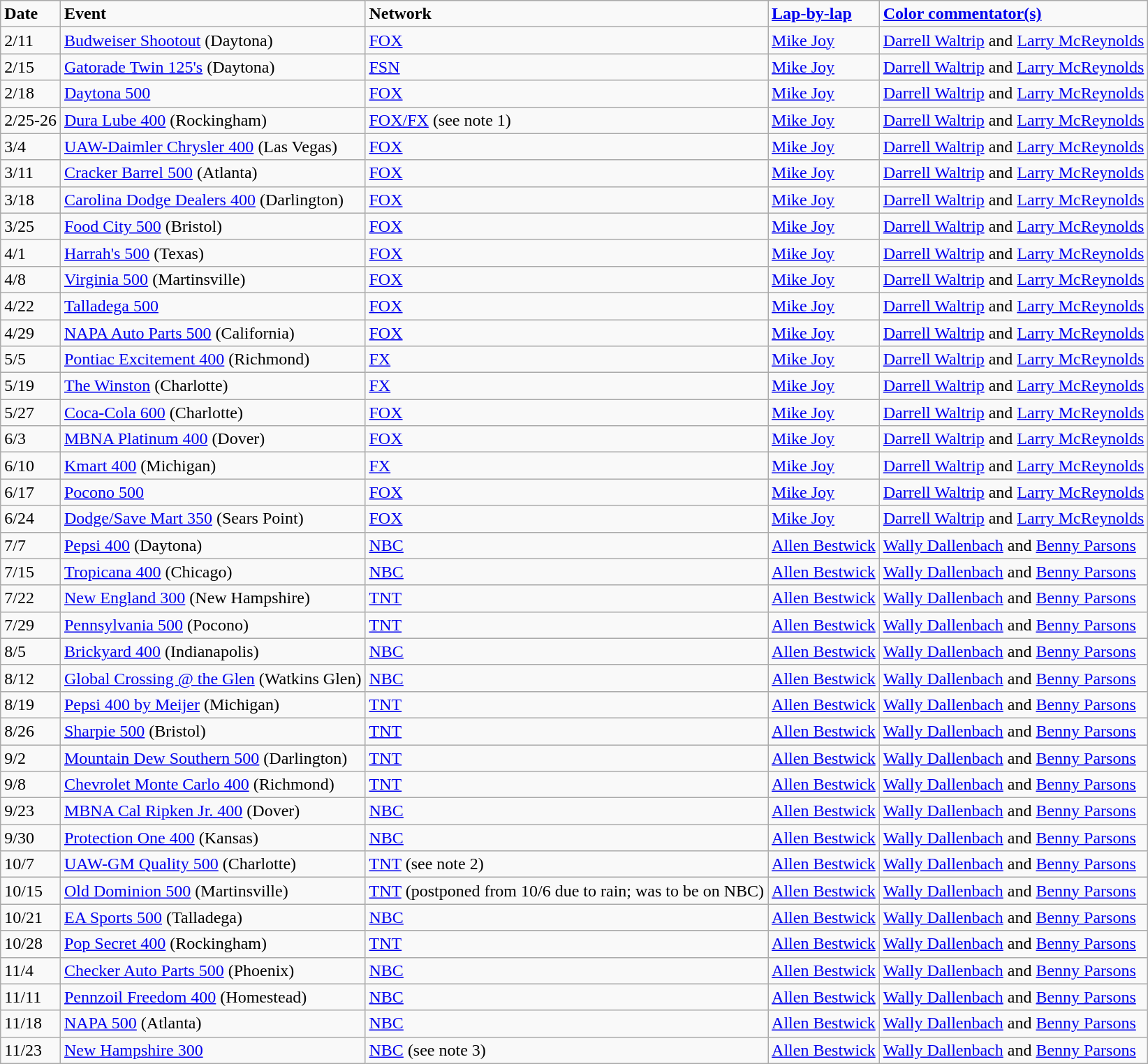<table class=wikitable>
<tr>
<td><strong>Date</strong></td>
<td><strong>Event</strong></td>
<td><strong>Network</strong></td>
<td><strong><a href='#'>Lap-by-lap</a></strong></td>
<td><strong><a href='#'>Color commentator(s)</a></strong></td>
</tr>
<tr>
<td>2/11</td>
<td><a href='#'>Budweiser Shootout</a> (Daytona)</td>
<td><a href='#'>FOX</a></td>
<td><a href='#'>Mike Joy</a></td>
<td><a href='#'>Darrell Waltrip</a> and <a href='#'>Larry McReynolds</a></td>
</tr>
<tr>
<td>2/15</td>
<td><a href='#'>Gatorade Twin 125's</a> (Daytona)</td>
<td><a href='#'>FSN</a></td>
<td><a href='#'>Mike Joy</a></td>
<td><a href='#'>Darrell Waltrip</a> and <a href='#'>Larry McReynolds</a></td>
</tr>
<tr>
<td>2/18</td>
<td><a href='#'>Daytona 500</a></td>
<td><a href='#'>FOX</a></td>
<td><a href='#'>Mike Joy</a></td>
<td><a href='#'>Darrell Waltrip</a> and <a href='#'>Larry McReynolds</a></td>
</tr>
<tr>
<td>2/25-26</td>
<td><a href='#'>Dura Lube 400</a> (Rockingham)</td>
<td><a href='#'>FOX/FX</a> (see note 1)</td>
<td><a href='#'>Mike Joy</a></td>
<td><a href='#'>Darrell Waltrip</a> and <a href='#'>Larry McReynolds</a></td>
</tr>
<tr>
<td>3/4</td>
<td><a href='#'>UAW-Daimler Chrysler 400</a> (Las Vegas)</td>
<td><a href='#'>FOX</a></td>
<td><a href='#'>Mike Joy</a></td>
<td><a href='#'>Darrell Waltrip</a> and <a href='#'>Larry McReynolds</a></td>
</tr>
<tr>
<td>3/11</td>
<td><a href='#'>Cracker Barrel 500</a> (Atlanta)</td>
<td><a href='#'>FOX</a></td>
<td><a href='#'>Mike Joy</a></td>
<td><a href='#'>Darrell Waltrip</a> and <a href='#'>Larry McReynolds</a></td>
</tr>
<tr>
<td>3/18</td>
<td><a href='#'>Carolina Dodge Dealers 400</a> (Darlington)</td>
<td><a href='#'>FOX</a></td>
<td><a href='#'>Mike Joy</a></td>
<td><a href='#'>Darrell Waltrip</a> and <a href='#'>Larry McReynolds</a></td>
</tr>
<tr>
<td>3/25</td>
<td><a href='#'>Food City 500</a> (Bristol)</td>
<td><a href='#'>FOX</a></td>
<td><a href='#'>Mike Joy</a></td>
<td><a href='#'>Darrell Waltrip</a> and <a href='#'>Larry McReynolds</a></td>
</tr>
<tr>
<td>4/1</td>
<td><a href='#'>Harrah's 500</a> (Texas)</td>
<td><a href='#'>FOX</a></td>
<td><a href='#'>Mike Joy</a></td>
<td><a href='#'>Darrell Waltrip</a> and <a href='#'>Larry McReynolds</a></td>
</tr>
<tr>
<td>4/8</td>
<td><a href='#'>Virginia 500</a> (Martinsville)</td>
<td><a href='#'>FOX</a></td>
<td><a href='#'>Mike Joy</a></td>
<td><a href='#'>Darrell Waltrip</a> and <a href='#'>Larry McReynolds</a></td>
</tr>
<tr>
<td>4/22</td>
<td><a href='#'>Talladega 500</a></td>
<td><a href='#'>FOX</a></td>
<td><a href='#'>Mike Joy</a></td>
<td><a href='#'>Darrell Waltrip</a> and <a href='#'>Larry McReynolds</a></td>
</tr>
<tr>
<td>4/29</td>
<td><a href='#'>NAPA Auto Parts 500</a> (California)</td>
<td><a href='#'>FOX</a></td>
<td><a href='#'>Mike Joy</a></td>
<td><a href='#'>Darrell Waltrip</a> and <a href='#'>Larry McReynolds</a></td>
</tr>
<tr>
<td>5/5</td>
<td><a href='#'>Pontiac Excitement 400</a> (Richmond)</td>
<td><a href='#'>FX</a></td>
<td><a href='#'>Mike Joy</a></td>
<td><a href='#'>Darrell Waltrip</a> and <a href='#'>Larry McReynolds</a></td>
</tr>
<tr>
<td>5/19</td>
<td><a href='#'>The Winston</a> (Charlotte)</td>
<td><a href='#'>FX</a></td>
<td><a href='#'>Mike Joy</a></td>
<td><a href='#'>Darrell Waltrip</a> and <a href='#'>Larry McReynolds</a></td>
</tr>
<tr>
<td>5/27</td>
<td><a href='#'>Coca-Cola 600</a> (Charlotte)</td>
<td><a href='#'>FOX</a></td>
<td><a href='#'>Mike Joy</a></td>
<td><a href='#'>Darrell Waltrip</a> and <a href='#'>Larry McReynolds</a></td>
</tr>
<tr>
<td>6/3</td>
<td><a href='#'>MBNA Platinum 400</a> (Dover)</td>
<td><a href='#'>FOX</a></td>
<td><a href='#'>Mike Joy</a></td>
<td><a href='#'>Darrell Waltrip</a> and <a href='#'>Larry McReynolds</a></td>
</tr>
<tr>
<td>6/10</td>
<td><a href='#'>Kmart 400</a> (Michigan)</td>
<td><a href='#'>FX</a></td>
<td><a href='#'>Mike Joy</a></td>
<td><a href='#'>Darrell Waltrip</a> and <a href='#'>Larry McReynolds</a></td>
</tr>
<tr>
<td>6/17</td>
<td><a href='#'>Pocono 500</a></td>
<td><a href='#'>FOX</a></td>
<td><a href='#'>Mike Joy</a></td>
<td><a href='#'>Darrell Waltrip</a> and <a href='#'>Larry McReynolds</a></td>
</tr>
<tr>
<td>6/24</td>
<td><a href='#'>Dodge/Save Mart 350</a> (Sears Point)</td>
<td><a href='#'>FOX</a></td>
<td><a href='#'>Mike Joy</a></td>
<td><a href='#'>Darrell Waltrip</a> and <a href='#'>Larry McReynolds</a></td>
</tr>
<tr>
<td>7/7</td>
<td><a href='#'>Pepsi 400</a> (Daytona)</td>
<td><a href='#'>NBC</a></td>
<td><a href='#'>Allen Bestwick</a></td>
<td><a href='#'>Wally Dallenbach</a> and <a href='#'>Benny Parsons</a></td>
</tr>
<tr>
<td>7/15</td>
<td><a href='#'>Tropicana 400</a> (Chicago)</td>
<td><a href='#'>NBC</a></td>
<td><a href='#'>Allen Bestwick</a></td>
<td><a href='#'>Wally Dallenbach</a> and <a href='#'>Benny Parsons</a></td>
</tr>
<tr>
<td>7/22</td>
<td><a href='#'>New England 300</a> (New Hampshire)</td>
<td><a href='#'>TNT</a></td>
<td><a href='#'>Allen Bestwick</a></td>
<td><a href='#'>Wally Dallenbach</a> and <a href='#'>Benny Parsons</a></td>
</tr>
<tr>
<td>7/29</td>
<td><a href='#'>Pennsylvania 500</a> (Pocono)</td>
<td><a href='#'>TNT</a></td>
<td><a href='#'>Allen Bestwick</a></td>
<td><a href='#'>Wally Dallenbach</a> and <a href='#'>Benny Parsons</a></td>
</tr>
<tr>
<td>8/5</td>
<td><a href='#'>Brickyard 400</a> (Indianapolis)</td>
<td><a href='#'>NBC</a></td>
<td><a href='#'>Allen Bestwick</a></td>
<td><a href='#'>Wally Dallenbach</a> and <a href='#'>Benny Parsons</a></td>
</tr>
<tr>
<td>8/12</td>
<td><a href='#'>Global Crossing @ the Glen</a> (Watkins Glen)</td>
<td><a href='#'>NBC</a></td>
<td><a href='#'>Allen Bestwick</a></td>
<td><a href='#'>Wally Dallenbach</a> and <a href='#'>Benny Parsons</a></td>
</tr>
<tr>
<td>8/19</td>
<td><a href='#'>Pepsi 400 by Meijer</a> (Michigan)</td>
<td><a href='#'>TNT</a></td>
<td><a href='#'>Allen Bestwick</a></td>
<td><a href='#'>Wally Dallenbach</a> and <a href='#'>Benny Parsons</a></td>
</tr>
<tr>
<td>8/26</td>
<td><a href='#'>Sharpie 500</a> (Bristol)</td>
<td><a href='#'>TNT</a></td>
<td><a href='#'>Allen Bestwick</a></td>
<td><a href='#'>Wally Dallenbach</a> and <a href='#'>Benny Parsons</a></td>
</tr>
<tr>
<td>9/2</td>
<td><a href='#'>Mountain Dew Southern 500</a> (Darlington)</td>
<td><a href='#'>TNT</a></td>
<td><a href='#'>Allen Bestwick</a></td>
<td><a href='#'>Wally Dallenbach</a> and <a href='#'>Benny Parsons</a></td>
</tr>
<tr>
<td>9/8</td>
<td><a href='#'>Chevrolet Monte Carlo 400</a> (Richmond)</td>
<td><a href='#'>TNT</a></td>
<td><a href='#'>Allen Bestwick</a></td>
<td><a href='#'>Wally Dallenbach</a> and <a href='#'>Benny Parsons</a></td>
</tr>
<tr>
<td>9/23</td>
<td><a href='#'>MBNA Cal Ripken Jr. 400</a> (Dover)</td>
<td><a href='#'>NBC</a></td>
<td><a href='#'>Allen Bestwick</a></td>
<td><a href='#'>Wally Dallenbach</a> and <a href='#'>Benny Parsons</a></td>
</tr>
<tr>
<td>9/30</td>
<td><a href='#'>Protection One 400</a> (Kansas)</td>
<td><a href='#'>NBC</a></td>
<td><a href='#'>Allen Bestwick</a></td>
<td><a href='#'>Wally Dallenbach</a> and <a href='#'>Benny Parsons</a></td>
</tr>
<tr>
<td>10/7</td>
<td><a href='#'>UAW-GM Quality 500</a> (Charlotte)</td>
<td><a href='#'>TNT</a> (see note 2)</td>
<td><a href='#'>Allen Bestwick</a></td>
<td><a href='#'>Wally Dallenbach</a> and <a href='#'>Benny Parsons</a></td>
</tr>
<tr>
<td>10/15</td>
<td><a href='#'>Old Dominion 500</a> (Martinsville)</td>
<td><a href='#'>TNT</a> (postponed from 10/6 due to rain; was to be on NBC)</td>
<td><a href='#'>Allen Bestwick</a></td>
<td><a href='#'>Wally Dallenbach</a> and <a href='#'>Benny Parsons</a></td>
</tr>
<tr>
<td>10/21</td>
<td><a href='#'>EA Sports 500</a> (Talladega)</td>
<td><a href='#'>NBC</a></td>
<td><a href='#'>Allen Bestwick</a></td>
<td><a href='#'>Wally Dallenbach</a> and <a href='#'>Benny Parsons</a></td>
</tr>
<tr>
<td>10/28</td>
<td><a href='#'>Pop Secret 400</a> (Rockingham)</td>
<td><a href='#'>TNT</a></td>
<td><a href='#'>Allen Bestwick</a></td>
<td><a href='#'>Wally Dallenbach</a> and <a href='#'>Benny Parsons</a></td>
</tr>
<tr>
<td>11/4</td>
<td><a href='#'>Checker Auto Parts 500</a> (Phoenix)</td>
<td><a href='#'>NBC</a></td>
<td><a href='#'>Allen Bestwick</a></td>
<td><a href='#'>Wally Dallenbach</a>  and <a href='#'>Benny Parsons</a></td>
</tr>
<tr>
<td>11/11</td>
<td><a href='#'>Pennzoil Freedom 400</a> (Homestead)</td>
<td><a href='#'>NBC</a></td>
<td><a href='#'>Allen Bestwick</a></td>
<td><a href='#'>Wally Dallenbach</a> and <a href='#'>Benny Parsons</a></td>
</tr>
<tr>
<td>11/18</td>
<td><a href='#'>NAPA 500</a> (Atlanta)</td>
<td><a href='#'>NBC</a></td>
<td><a href='#'>Allen Bestwick</a></td>
<td><a href='#'>Wally Dallenbach</a> and <a href='#'>Benny Parsons</a></td>
</tr>
<tr>
<td>11/23</td>
<td><a href='#'>New Hampshire 300</a></td>
<td><a href='#'>NBC</a> (see note 3)</td>
<td><a href='#'>Allen Bestwick</a></td>
<td><a href='#'>Wally Dallenbach</a>  and <a href='#'>Benny Parsons</a></td>
</tr>
</table>
